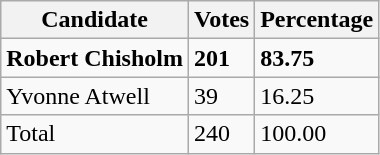<table class="wikitable">
<tr>
<th>Candidate</th>
<th>Votes</th>
<th>Percentage</th>
</tr>
<tr>
<td><strong>Robert Chisholm</strong></td>
<td><strong>201</strong></td>
<td><strong>83.75</strong></td>
</tr>
<tr>
<td>Yvonne Atwell</td>
<td>39</td>
<td>16.25</td>
</tr>
<tr>
<td>Total</td>
<td>240</td>
<td>100.00</td>
</tr>
</table>
